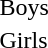<table>
<tr>
<td>Boys </td>
<td></td>
<td></td>
<td></td>
</tr>
<tr>
<td>Girls</td>
<td></td>
<td></td>
<td></td>
</tr>
</table>
